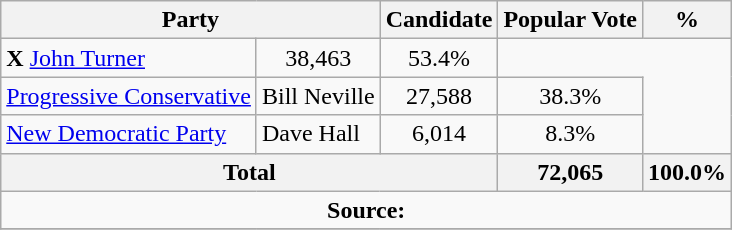<table class="wikitable">
<tr>
<th colspan="2">Party</th>
<th>Candidate</th>
<th>Popular Vote</th>
<th>%</th>
</tr>
<tr>
<td> <strong>X</strong> <a href='#'>John Turner</a></td>
<td align=center>38,463</td>
<td align=center>53.4%</td>
</tr>
<tr>
<td><a href='#'>Progressive Conservative</a></td>
<td>Bill Neville</td>
<td align=center>27,588</td>
<td align=center>38.3%</td>
</tr>
<tr>
<td><a href='#'>New Democratic Party</a></td>
<td>Dave Hall</td>
<td align=center>6,014</td>
<td align=center>8.3%</td>
</tr>
<tr>
<th colspan=3>Total</th>
<th>72,065</th>
<th>100.0%</th>
</tr>
<tr>
<td align="center" colspan=5><strong>Source:</strong> </td>
</tr>
<tr>
</tr>
</table>
